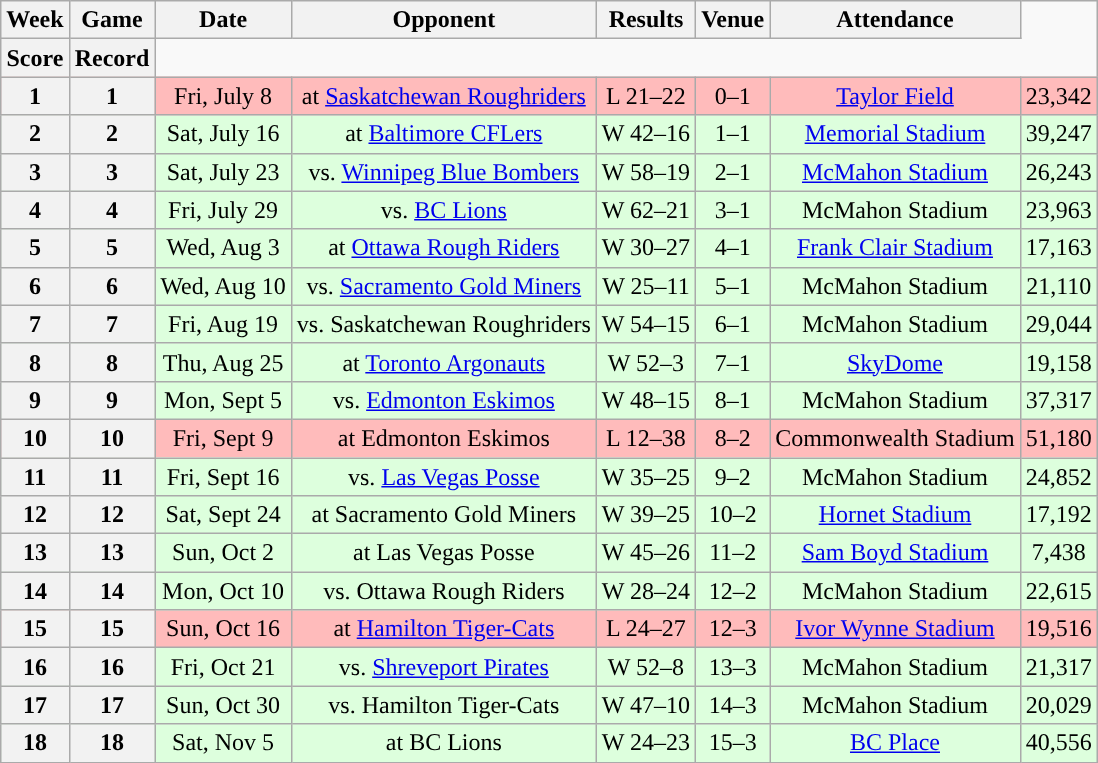<table class="wikitable" style="text-align:center">
<tr>
<th>Week</th>
<th>Game</th>
<th>Date</th>
<th>Opponent</th>
<th>Results</th>
<th>Venue</th>
<th>Attendance</th>
</tr>
<tr>
<th>Score</th>
<th>Record</th>
</tr>
<tr style="background:#ffbbbb">
<th>1</th>
<th>1</th>
<td>Fri, July 8</td>
<td>at <a href='#'>Saskatchewan Roughriders</a></td>
<td>L 21–22</td>
<td>0–1</td>
<td><a href='#'>Taylor Field</a></td>
<td>23,342</td>
</tr>
<tr style="background:#ddffdd">
<th>2</th>
<th>2</th>
<td>Sat, July 16</td>
<td>at <a href='#'>Baltimore CFLers</a></td>
<td>W 42–16</td>
<td>1–1</td>
<td><a href='#'>Memorial Stadium</a></td>
<td>39,247</td>
</tr>
<tr style="background:#ddffdd">
<th>3</th>
<th>3</th>
<td>Sat, July 23</td>
<td>vs. <a href='#'>Winnipeg Blue Bombers</a></td>
<td>W 58–19</td>
<td>2–1</td>
<td><a href='#'>McMahon Stadium</a></td>
<td>26,243</td>
</tr>
<tr style="background:#ddffdd">
<th>4</th>
<th>4</th>
<td>Fri, July 29</td>
<td>vs. <a href='#'>BC Lions</a></td>
<td>W 62–21</td>
<td>3–1</td>
<td>McMahon Stadium</td>
<td>23,963</td>
</tr>
<tr style="background:#ddffdd">
<th>5</th>
<th>5</th>
<td>Wed, Aug 3</td>
<td>at <a href='#'>Ottawa Rough Riders</a></td>
<td>W 30–27</td>
<td>4–1</td>
<td><a href='#'>Frank Clair Stadium</a></td>
<td>17,163</td>
</tr>
<tr style="background:#ddffdd">
<th>6</th>
<th>6</th>
<td>Wed, Aug 10</td>
<td>vs. <a href='#'>Sacramento Gold Miners</a></td>
<td>W 25–11</td>
<td>5–1</td>
<td>McMahon Stadium</td>
<td>21,110</td>
</tr>
<tr style="background:#ddffdd">
<th>7</th>
<th>7</th>
<td>Fri, Aug 19</td>
<td>vs. Saskatchewan Roughriders</td>
<td>W 54–15</td>
<td>6–1</td>
<td>McMahon Stadium</td>
<td>29,044</td>
</tr>
<tr style="background:#ddffdd">
<th>8</th>
<th>8</th>
<td>Thu, Aug 25</td>
<td>at <a href='#'>Toronto Argonauts</a></td>
<td>W 52–3</td>
<td>7–1</td>
<td><a href='#'>SkyDome</a></td>
<td>19,158</td>
</tr>
<tr style="background:#ddffdd">
<th>9</th>
<th>9</th>
<td>Mon, Sept 5</td>
<td>vs. <a href='#'>Edmonton Eskimos</a></td>
<td>W 48–15</td>
<td>8–1</td>
<td>McMahon Stadium</td>
<td>37,317</td>
</tr>
<tr style="background:#ffbbbb">
<th>10</th>
<th>10</th>
<td>Fri, Sept 9</td>
<td>at Edmonton Eskimos</td>
<td>L 12–38</td>
<td>8–2</td>
<td>Commonwealth Stadium</td>
<td>51,180</td>
</tr>
<tr style="background:#ddffdd">
<th>11</th>
<th>11</th>
<td>Fri, Sept 16</td>
<td>vs. <a href='#'>Las Vegas Posse</a></td>
<td>W 35–25</td>
<td>9–2</td>
<td>McMahon Stadium</td>
<td>24,852</td>
</tr>
<tr style="background:#ddffdd">
<th>12</th>
<th>12</th>
<td>Sat, Sept 24</td>
<td>at Sacramento Gold Miners</td>
<td>W 39–25</td>
<td>10–2</td>
<td><a href='#'>Hornet Stadium</a></td>
<td>17,192</td>
</tr>
<tr style="background:#ddffdd">
<th>13</th>
<th>13</th>
<td>Sun, Oct 2</td>
<td>at Las Vegas Posse</td>
<td>W 45–26</td>
<td>11–2</td>
<td><a href='#'>Sam Boyd Stadium</a></td>
<td>7,438</td>
</tr>
<tr style="background:#ddffdd">
<th>14</th>
<th>14</th>
<td>Mon, Oct 10</td>
<td>vs. Ottawa Rough Riders</td>
<td>W 28–24</td>
<td>12–2</td>
<td>McMahon Stadium</td>
<td>22,615</td>
</tr>
<tr style="background:#ffbbbb">
<th>15</th>
<th>15</th>
<td>Sun, Oct 16</td>
<td>at <a href='#'>Hamilton Tiger-Cats</a></td>
<td>L 24–27</td>
<td>12–3</td>
<td><a href='#'>Ivor Wynne Stadium</a></td>
<td>19,516</td>
</tr>
<tr style="background:#ddffdd">
<th>16</th>
<th>16</th>
<td>Fri, Oct 21</td>
<td>vs. <a href='#'>Shreveport Pirates</a></td>
<td>W 52–8</td>
<td>13–3</td>
<td>McMahon Stadium</td>
<td>21,317</td>
</tr>
<tr style="background:#ddffdd">
<th>17</th>
<th>17</th>
<td>Sun, Oct 30</td>
<td>vs. Hamilton Tiger-Cats</td>
<td>W 47–10</td>
<td>14–3</td>
<td>McMahon Stadium</td>
<td>20,029</td>
</tr>
<tr style="background:#ddffdd">
<th>18</th>
<th>18</th>
<td>Sat, Nov 5</td>
<td>at BC Lions</td>
<td>W 24–23</td>
<td>15–3</td>
<td><a href='#'>BC Place</a></td>
<td>40,556</td>
</tr>
</table>
